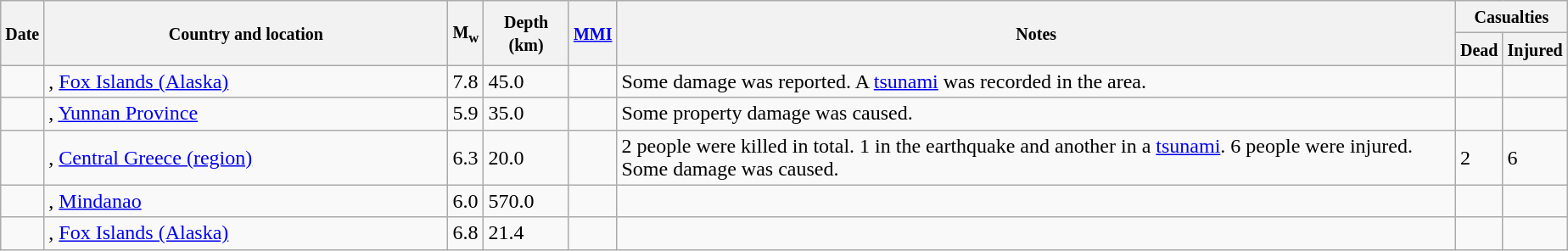<table class="wikitable sortable sort-under" style="border:1px black; margin-left:1em;">
<tr>
<th rowspan="2"><small>Date</small></th>
<th rowspan="2" style="width: 310px"><small>Country and location</small></th>
<th rowspan="2"><small>M<sub>w</sub></small></th>
<th rowspan="2"><small>Depth (km)</small></th>
<th rowspan="2"><small><a href='#'>MMI</a></small></th>
<th rowspan="2" class="unsortable"><small>Notes</small></th>
<th colspan="2"><small>Casualties</small></th>
</tr>
<tr>
<th><small>Dead</small></th>
<th><small>Injured</small></th>
</tr>
<tr>
<td></td>
<td>, <a href='#'>Fox Islands (Alaska)</a></td>
<td>7.8</td>
<td>45.0</td>
<td></td>
<td>Some damage was reported. A <a href='#'>tsunami</a> was recorded in the area.</td>
<td></td>
<td></td>
</tr>
<tr>
<td></td>
<td>, <a href='#'>Yunnan Province</a></td>
<td>5.9</td>
<td>35.0</td>
<td></td>
<td>Some property damage was caused.</td>
<td></td>
<td></td>
</tr>
<tr>
<td></td>
<td>, <a href='#'>Central Greece (region)</a></td>
<td>6.3</td>
<td>20.0</td>
<td></td>
<td>2 people were killed in total. 1 in the earthquake and another in a <a href='#'>tsunami</a>. 6 people were injured. Some damage was caused.</td>
<td>2</td>
<td>6</td>
</tr>
<tr>
<td></td>
<td>, <a href='#'>Mindanao</a></td>
<td>6.0</td>
<td>570.0</td>
<td></td>
<td></td>
<td></td>
<td></td>
</tr>
<tr>
<td></td>
<td>, <a href='#'>Fox Islands (Alaska)</a></td>
<td>6.8</td>
<td>21.4</td>
<td></td>
<td></td>
<td></td>
<td></td>
</tr>
</table>
